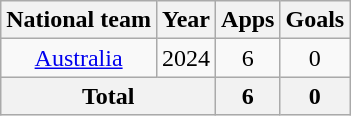<table class="wikitable" style="text-align:center">
<tr>
<th>National team</th>
<th>Year</th>
<th>Apps</th>
<th>Goals</th>
</tr>
<tr>
<td><a href='#'>Australia</a></td>
<td>2024</td>
<td>6</td>
<td>0</td>
</tr>
<tr>
<th colspan="2">Total</th>
<th>6</th>
<th>0</th>
</tr>
</table>
